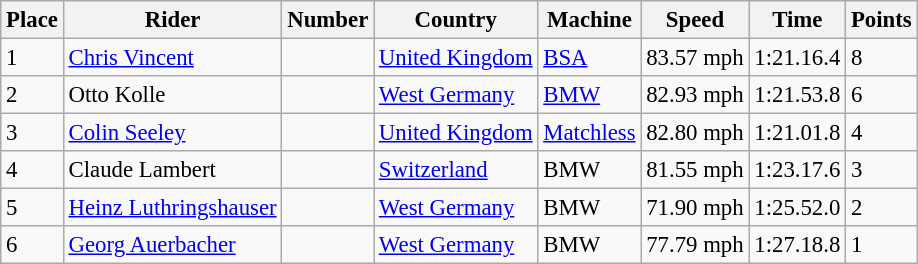<table class="wikitable" style="font-size: 95%;">
<tr>
<th>Place</th>
<th>Rider</th>
<th>Number</th>
<th>Country</th>
<th>Machine</th>
<th>Speed</th>
<th>Time</th>
<th>Points</th>
</tr>
<tr>
<td>1</td>
<td> <a href='#'>Chris Vincent</a></td>
<td></td>
<td><a href='#'>United Kingdom</a></td>
<td><a href='#'>BSA</a></td>
<td>83.57 mph</td>
<td>1:21.16.4</td>
<td>8</td>
</tr>
<tr>
<td>2</td>
<td> Otto Kolle</td>
<td></td>
<td><a href='#'>West Germany</a></td>
<td><a href='#'>BMW</a></td>
<td>82.93 mph</td>
<td>1:21.53.8</td>
<td>6</td>
</tr>
<tr>
<td>3</td>
<td> <a href='#'>Colin Seeley</a></td>
<td></td>
<td><a href='#'>United Kingdom</a></td>
<td><a href='#'>Matchless</a></td>
<td>82.80 mph</td>
<td>1:21.01.8</td>
<td>4</td>
</tr>
<tr>
<td>4</td>
<td> Claude Lambert</td>
<td></td>
<td><a href='#'>Switzerland</a></td>
<td>BMW</td>
<td>81.55 mph</td>
<td>1:23.17.6</td>
<td>3</td>
</tr>
<tr>
<td>5</td>
<td> <a href='#'>Heinz Luthringshauser</a></td>
<td></td>
<td><a href='#'>West Germany</a></td>
<td>BMW</td>
<td>71.90 mph</td>
<td>1:25.52.0</td>
<td>2</td>
</tr>
<tr>
<td>6</td>
<td> <a href='#'>Georg Auerbacher</a></td>
<td></td>
<td><a href='#'>West Germany</a></td>
<td>BMW</td>
<td>77.79 mph</td>
<td>1:27.18.8</td>
<td>1</td>
</tr>
</table>
